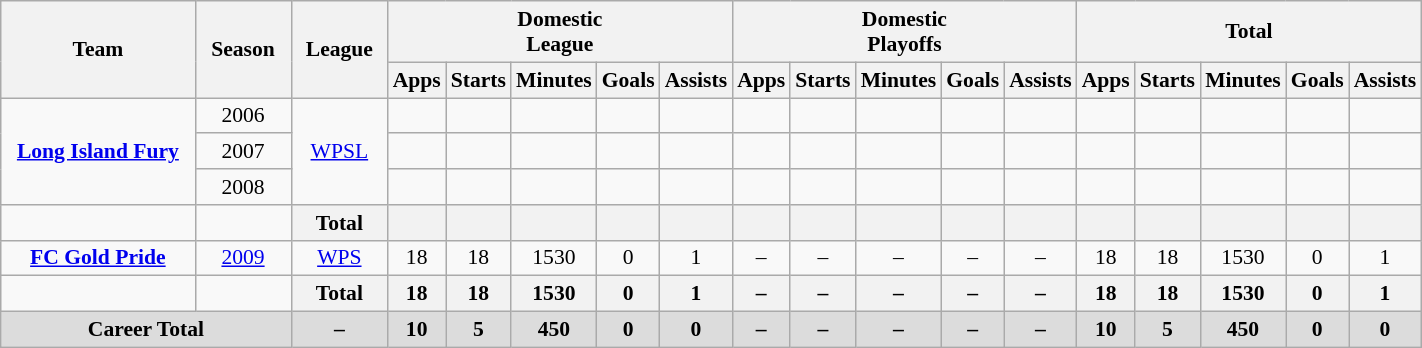<table class="wikitable" style=font-size:90% text-align: center width=75%>
<tr>
<th rowspan=2 width=15%>Team</th>
<th rowspan=2 width=7%>Season</th>
<th rowspan=2 width=7%>League</th>
<th colspan=5 width=20%>Domestic<br>League</th>
<th colspan=5 width=20%>Domestic<br>Playoffs</th>
<th colspan=5 width=10%>Total</th>
</tr>
<tr>
<th align=center>Apps</th>
<th align=center>Starts</th>
<th align=center>Minutes</th>
<th align=center>Goals</th>
<th align=center>Assists</th>
<th align=center>Apps</th>
<th align=center>Starts</th>
<th align=center>Minutes</th>
<th align=center>Goals</th>
<th align=center>Assists</th>
<th align=center>Apps</th>
<th align=center>Starts</th>
<th align=center>Minutes</th>
<th align=center>Goals</th>
<th align=center>Assists</th>
</tr>
<tr>
<td rowspan=3 align=center><strong><a href='#'>Long Island Fury</a></strong></td>
<td align=center>2006</td>
<td rowspan=3 align=center><a href='#'>WPSL</a></td>
<td align=center></td>
<td align=center></td>
<td align=center></td>
<td align=center></td>
<td align=center></td>
<td align=center></td>
<td align=center></td>
<td align=center></td>
<td align=center></td>
<td align=center></td>
<td align=center></td>
<td align=center></td>
<td align=center></td>
<td align=center></td>
<td align=center></td>
</tr>
<tr>
<td align=center>2007</td>
<td align=center></td>
<td align=center></td>
<td align=center></td>
<td align=center></td>
<td align=center></td>
<td align=center></td>
<td align=center></td>
<td align=center></td>
<td align=center></td>
<td align=center></td>
<td align=center></td>
<td align=center></td>
<td align=center></td>
<td align=center></td>
<td align=center></td>
</tr>
<tr>
<td align=center>2008</td>
<td align=center></td>
<td align=center></td>
<td align=center></td>
<td align=center></td>
<td align=center></td>
<td align=center></td>
<td align=center></td>
<td align=center></td>
<td align=center></td>
<td align=center></td>
<td align=center></td>
<td align=center></td>
<td align=center></td>
<td align=center></td>
<td align=center></td>
</tr>
<tr>
<td></td>
<td></td>
<th>Total</th>
<th></th>
<th></th>
<th></th>
<th></th>
<th></th>
<th></th>
<th></th>
<th></th>
<th></th>
<th></th>
<th></th>
<th></th>
<th></th>
<th></th>
<th></th>
</tr>
<tr>
<td rowspan=1 align=center><strong><a href='#'>FC Gold Pride</a></strong></td>
<td align=center><a href='#'>2009</a></td>
<td align=center><a href='#'>WPS</a></td>
<td align=center>18</td>
<td align=center>18</td>
<td align=center>1530</td>
<td align=center>0</td>
<td align=center>1</td>
<td align=center>–</td>
<td align=center>–</td>
<td align=center>–</td>
<td align=center>–</td>
<td align=center>–</td>
<td align=center>18</td>
<td align=center>18</td>
<td align=center>1530</td>
<td align=center>0</td>
<td align=center>1</td>
</tr>
<tr>
<td></td>
<td></td>
<th>Total</th>
<th>18</th>
<th>18</th>
<th>1530</th>
<th>0</th>
<th>1</th>
<th>–</th>
<th>–</th>
<th>–</th>
<th>–</th>
<th>–</th>
<th>18</th>
<th>18</th>
<th>1530</th>
<th>0</th>
<th>1</th>
</tr>
<tr>
<th style="background: #DCDCDC" colspan="2">Career Total</th>
<th style="background: #DCDCDC" align=center>–</th>
<th style="background: #DCDCDC" align=center>10</th>
<th style="background: #DCDCDC" align=center>5</th>
<th style="background: #DCDCDC" align=center>450</th>
<th style="background: #DCDCDC" align=center>0</th>
<th style="background: #DCDCDC" align=center>0</th>
<th style="background: #DCDCDC" align=center>–</th>
<th style="background: #DCDCDC" align=center>–</th>
<th style="background: #DCDCDC" align=center>–</th>
<th style="background: #DCDCDC" align=center>–</th>
<th style="background: #DCDCDC" align=center>–</th>
<th style="background: #DCDCDC" align=center>10</th>
<th style="background: #DCDCDC" align=center>5</th>
<th style="background: #DCDCDC" align=center>450</th>
<th style="background: #DCDCDC" align=center>0</th>
<th style="background: #DCDCDC" align=center>0</th>
</tr>
</table>
